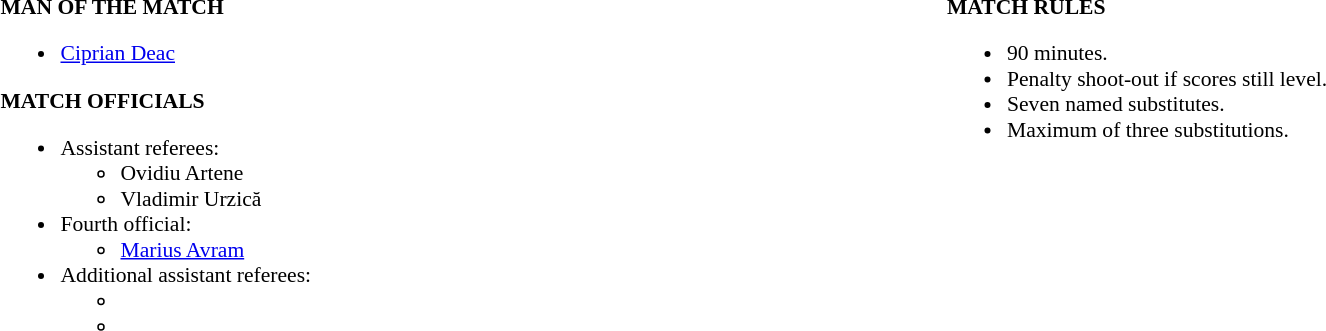<table width=100% style="font-size: 90%">
<tr>
<td width=50% valign=top><br><strong>MAN OF THE MATCH</strong><ul><li> <a href='#'>Ciprian Deac</a></li></ul><strong>MATCH OFFICIALS</strong><ul><li>Assistant referees:<ul><li>Ovidiu Artene</li><li>Vladimir Urzică</li></ul></li><li>Fourth official:<ul><li><a href='#'>Marius Avram</a></li></ul></li><li>Additional assistant referees:<ul><li></li><li></li></ul></li></ul></td>
<td width=50% valign=top><br><strong>MATCH RULES</strong><ul><li>90 minutes.</li><li>Penalty shoot-out if scores still level.</li><li>Seven named substitutes.</li><li>Maximum of three substitutions.</li></ul></td>
</tr>
</table>
